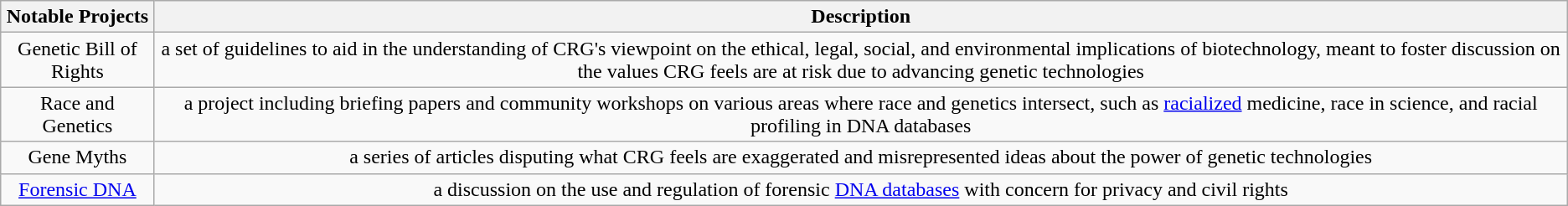<table class="wikitable" style="text-align: center;">
<tr>
<th><strong>Notable Projects</strong></th>
<th><strong>Description</strong></th>
</tr>
<tr>
<td>Genetic Bill of Rights</td>
<td>a set of guidelines to aid in the understanding of CRG's viewpoint on the ethical, legal, social, and environmental implications of biotechnology, meant to foster discussion on the values CRG feels are at risk due to advancing genetic technologies</td>
</tr>
<tr>
<td>Race and Genetics</td>
<td>a project including briefing papers and community workshops on various areas where race and genetics intersect, such as <a href='#'>racialized</a> medicine, race in science, and racial profiling in DNA databases</td>
</tr>
<tr>
<td>Gene Myths</td>
<td>a series of articles disputing what CRG feels are exaggerated and misrepresented ideas about the power of genetic technologies</td>
</tr>
<tr>
<td><a href='#'>Forensic DNA</a></td>
<td>a discussion on the use and regulation of forensic <a href='#'>DNA databases</a> with concern for privacy and civil rights</td>
</tr>
</table>
